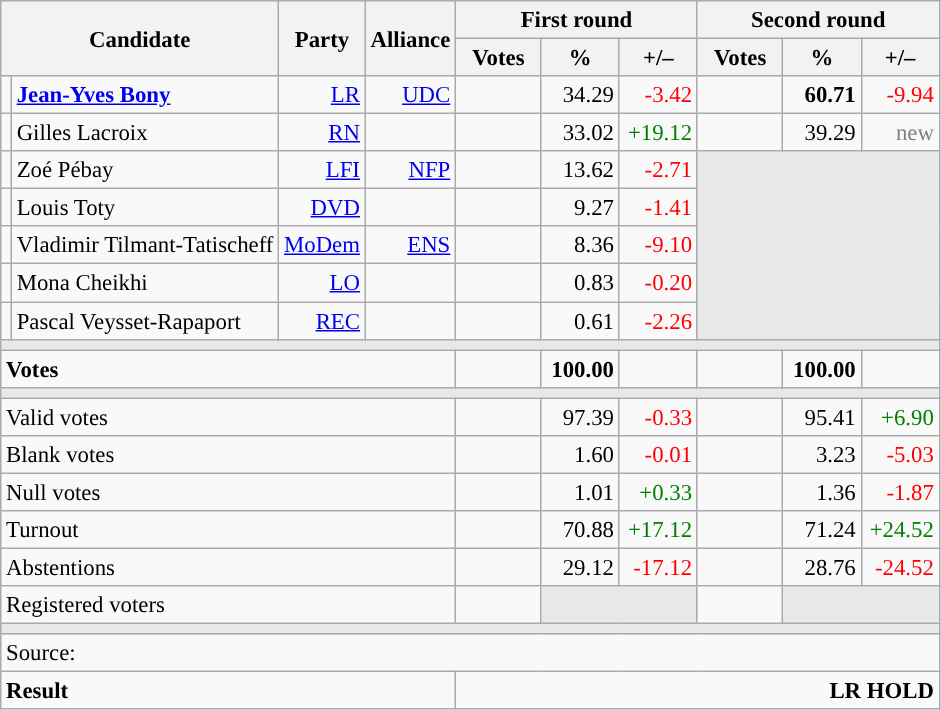<table class="wikitable" style="text-align:right;font-size:95%;">
<tr>
<th rowspan="2" colspan="2">Candidate</th>
<th colspan="1" rowspan="2">Party</th>
<th colspan="1" rowspan="2">Alliance</th>
<th colspan="3">First round</th>
<th colspan="3">Second round</th>
</tr>
<tr>
<th style="width:50px;">Votes</th>
<th style="width:45px;">%</th>
<th style="width:45px;">+/–</th>
<th style="width:50px;">Votes</th>
<th style="width:45px;">%</th>
<th style="width:45px;">+/–</th>
</tr>
<tr>
<td style="color:inherit;background:"></td>
<td style="text-align:left;"><strong><a href='#'>Jean-Yves Bony</a></strong></td>
<td><a href='#'>LR</a></td>
<td><a href='#'>UDC</a></td>
<td></td>
<td>34.29</td>
<td style="color:red;">-3.42</td>
<td><strong></strong></td>
<td><strong>60.71</strong></td>
<td style="color:red;">-9.94</td>
</tr>
<tr>
<td style="color:inherit;background:"></td>
<td style="text-align:left;">Gilles Lacroix</td>
<td><a href='#'>RN</a></td>
<td></td>
<td></td>
<td>33.02</td>
<td style="color:green;">+19.12</td>
<td></td>
<td>39.29</td>
<td style="color:grey;">new</td>
</tr>
<tr>
<td style="color:inherit;background:"></td>
<td style="text-align:left;">Zoé Pébay</td>
<td><a href='#'>LFI</a></td>
<td><a href='#'>NFP</a></td>
<td></td>
<td>13.62</td>
<td style="color:red;">-2.71</td>
<td colspan="3" rowspan="5" style="background:#E9E9E9;"></td>
</tr>
<tr>
<td style="color:inherit;background:"></td>
<td style="text-align:left;">Louis Toty</td>
<td><a href='#'>DVD</a></td>
<td></td>
<td></td>
<td>9.27</td>
<td style="color:red;">-1.41</td>
</tr>
<tr>
<td style="color:inherit;background:"></td>
<td style="text-align:left;">Vladimir Tilmant-Tatischeff</td>
<td><a href='#'>MoDem</a></td>
<td><a href='#'>ENS</a></td>
<td></td>
<td>8.36</td>
<td style="color:red;">-9.10</td>
</tr>
<tr>
<td style="color:inherit;background:"></td>
<td style="text-align:left;">Mona Cheikhi</td>
<td><a href='#'>LO</a></td>
<td></td>
<td></td>
<td>0.83</td>
<td style="color:red;">-0.20</td>
</tr>
<tr>
<td style="color:inherit;background:"></td>
<td style="text-align:left;">Pascal Veysset-Rapaport</td>
<td><a href='#'>REC</a></td>
<td></td>
<td></td>
<td>0.61</td>
<td style="color:red;">-2.26</td>
</tr>
<tr>
<td colspan="10" style="background:#E9E9E9;"></td>
</tr>
<tr style="font-weight:bold;">
<td colspan="4" style="text-align:left;">Votes</td>
<td></td>
<td>100.00</td>
<td></td>
<td></td>
<td>100.00</td>
<td></td>
</tr>
<tr>
<td colspan="10" style="background:#E9E9E9;"></td>
</tr>
<tr>
<td colspan="4" style="text-align:left;">Valid votes</td>
<td></td>
<td>97.39</td>
<td style="color:red;">-0.33</td>
<td></td>
<td>95.41</td>
<td style="color:green;">+6.90</td>
</tr>
<tr>
<td colspan="4" style="text-align:left;">Blank votes</td>
<td></td>
<td>1.60</td>
<td style="color:red;">-0.01</td>
<td></td>
<td>3.23</td>
<td style="color:red;">-5.03</td>
</tr>
<tr>
<td colspan="4" style="text-align:left;">Null votes</td>
<td></td>
<td>1.01</td>
<td style="color:green;">+0.33</td>
<td></td>
<td>1.36</td>
<td style="color:red;">-1.87</td>
</tr>
<tr>
<td colspan="4" style="text-align:left;">Turnout</td>
<td></td>
<td>70.88</td>
<td style="color:green;">+17.12</td>
<td></td>
<td>71.24</td>
<td style="color:green;">+24.52</td>
</tr>
<tr>
<td colspan="4" style="text-align:left;">Abstentions</td>
<td></td>
<td>29.12</td>
<td style="color:red;">-17.12</td>
<td></td>
<td>28.76</td>
<td style="color:red;">-24.52</td>
</tr>
<tr>
<td colspan="4" style="text-align:left;">Registered voters</td>
<td></td>
<td colspan="2" style="background:#E9E9E9;"></td>
<td></td>
<td colspan="2" style="background:#E9E9E9;"></td>
</tr>
<tr>
<td colspan="10" style="background:#E9E9E9;"></td>
</tr>
<tr>
<td colspan="10" style="text-align:left;">Source: </td>
</tr>
<tr style="font-weight:bold">
<td colspan="4" style="text-align:left;">Result</td>
<td colspan="6" style="background-color:">LR HOLD</td>
</tr>
</table>
